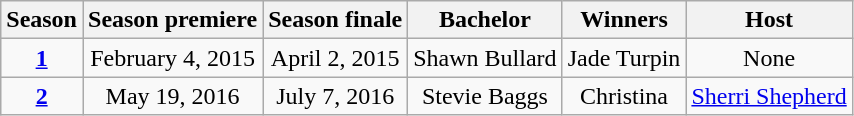<table class="wikitable" style="text-align:center;">
<tr>
<th>Season</th>
<th>Season premiere</th>
<th>Season finale</th>
<th>Bachelor</th>
<th>Winners</th>
<th>Host</th>
</tr>
<tr>
<td><strong><a href='#'>1</a></strong></td>
<td>February 4, 2015</td>
<td>April 2, 2015</td>
<td>Shawn Bullard</td>
<td>Jade Turpin</td>
<td>None</td>
</tr>
<tr>
<td><strong><a href='#'>2</a></strong></td>
<td>May 19, 2016</td>
<td>July 7, 2016</td>
<td>Stevie Baggs</td>
<td>Christina</td>
<td><a href='#'>Sherri Shepherd</a></td>
</tr>
</table>
